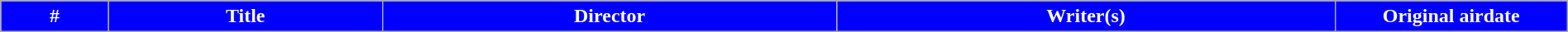<table class="wikitable plainrowheaders" style="width:100%;">
<tr>
<th ! style="background:#00f; color:#fff;">#</th>
<th ! style="background:#00f; color:#fff;">Title</th>
<th ! style="background:#00f; color:#fff;">Director</th>
<th ! style="background:#00f; color:#fff;">Writer(s)</th>
<th ! style="background:#00f; color:#fff; width:180px;">Original airdate<br>





</th>
</tr>
</table>
